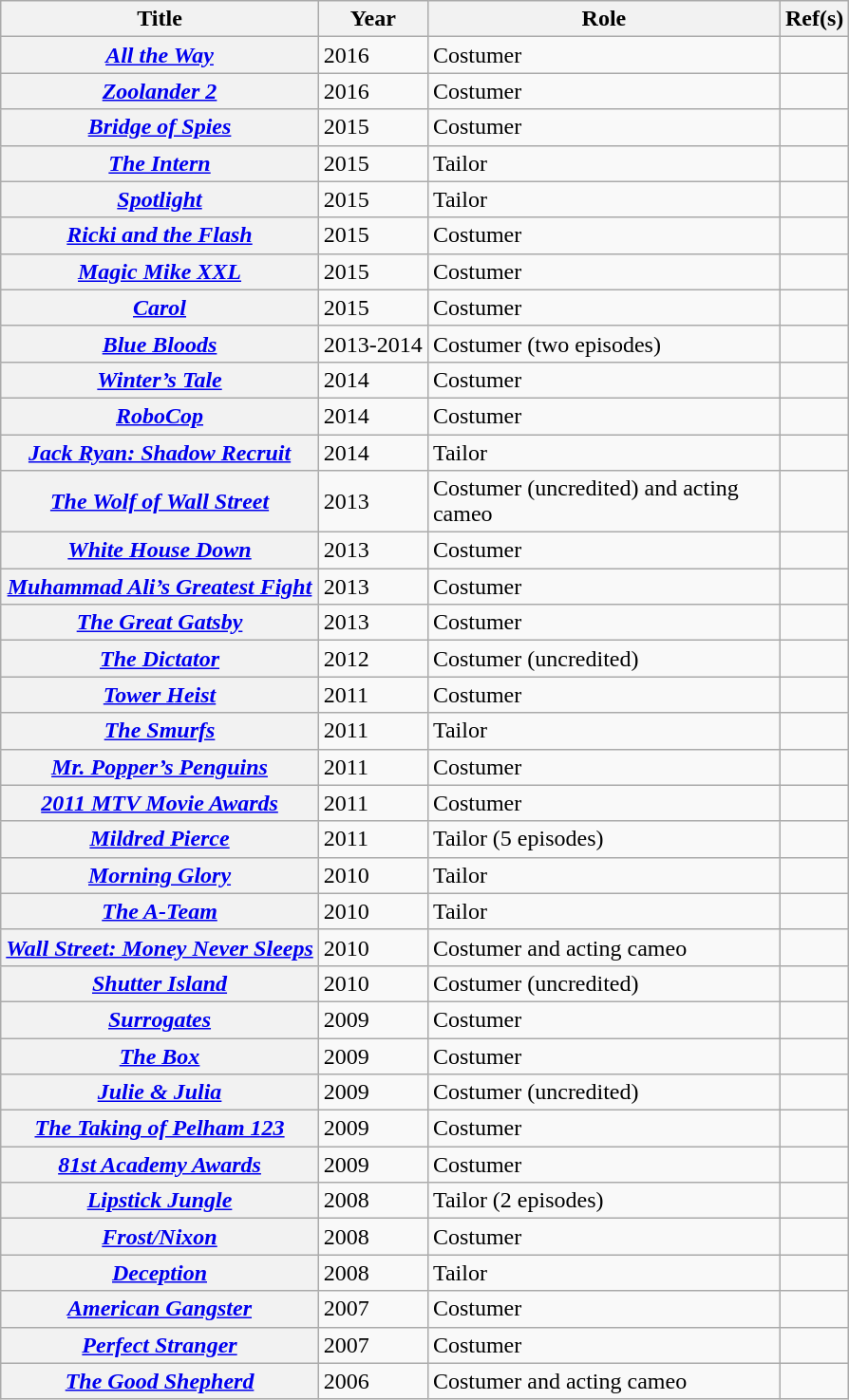<table class="wikitable plainrowheaders sortable">
<tr>
<th scope="col">Title</th>
<th scope="col">Year</th>
<th scope="col" style="width: 15em;" class="unsortable">Role</th>
<th scope="col" class="unsortable">Ref(s)</th>
</tr>
<tr>
<th scope=row><em><a href='#'>All the Way</a></em></th>
<td>2016</td>
<td>Costumer</td>
<td style="text-align:center;"></td>
</tr>
<tr>
<th scope=row><em><a href='#'>Zoolander 2</a></em></th>
<td>2016</td>
<td>Costumer</td>
<td style="text-align:center;"></td>
</tr>
<tr>
<th scope=row><em><a href='#'>Bridge of Spies</a></em></th>
<td>2015</td>
<td>Costumer</td>
<td style="text-align:center;"></td>
</tr>
<tr>
<th scope=row><em><a href='#'>The Intern</a></em></th>
<td>2015</td>
<td>Tailor</td>
<td style="text-align:center;"></td>
</tr>
<tr>
<th scope=row><em><a href='#'>Spotlight</a></em></th>
<td>2015</td>
<td>Tailor</td>
<td style="text-align:center;"></td>
</tr>
<tr>
<th scope=row><em><a href='#'>Ricki and the Flash</a></em></th>
<td>2015</td>
<td>Costumer</td>
<td style="text-align:center;"></td>
</tr>
<tr>
<th scope=row><em><a href='#'>Magic Mike XXL</a></em></th>
<td>2015</td>
<td>Costumer</td>
<td style="text-align:center;"></td>
</tr>
<tr>
<th scope=row><em><a href='#'>Carol</a></em></th>
<td>2015</td>
<td>Costumer</td>
<td style="text-align:center;"></td>
</tr>
<tr>
<th scope=row><em><a href='#'>Blue Bloods</a></em></th>
<td>2013-2014</td>
<td>Costumer (two episodes)</td>
<td style="text-align:center;"></td>
</tr>
<tr>
<th scope=row><em><a href='#'>Winter’s Tale</a></em></th>
<td>2014</td>
<td>Costumer</td>
<td style="text-align:center;"></td>
</tr>
<tr>
<th scope=row><em><a href='#'>RoboCop</a></em></th>
<td>2014</td>
<td>Costumer</td>
<td style="text-align:center;"></td>
</tr>
<tr>
<th scope=row><em><a href='#'>Jack Ryan: Shadow Recruit</a></em></th>
<td>2014</td>
<td>Tailor</td>
<td style="text-align:center;"></td>
</tr>
<tr>
<th scope=row><em><a href='#'>The Wolf of Wall Street</a></em></th>
<td>2013</td>
<td>Costumer (uncredited) and acting cameo</td>
<td style="text-align:center;"></td>
</tr>
<tr>
<th scope=row><em><a href='#'>White House Down</a></em></th>
<td>2013</td>
<td>Costumer</td>
<td style="text-align:center;"></td>
</tr>
<tr>
<th scope=row><em><a href='#'>Muhammad Ali’s Greatest Fight</a></em></th>
<td>2013</td>
<td>Costumer</td>
<td style="text-align:center;"></td>
</tr>
<tr>
<th scope=row><em><a href='#'>The Great Gatsby</a></em></th>
<td>2013</td>
<td>Costumer</td>
<td style="text-align:center;"></td>
</tr>
<tr>
<th scope=row><em><a href='#'>The Dictator</a></em></th>
<td>2012</td>
<td>Costumer (uncredited)</td>
<td style="text-align:center;"></td>
</tr>
<tr>
<th scope=row><em><a href='#'>Tower Heist</a></em></th>
<td>2011</td>
<td>Costumer</td>
<td style="text-align:center;"></td>
</tr>
<tr>
<th scope=row><em><a href='#'>The Smurfs</a></em></th>
<td>2011</td>
<td>Tailor</td>
<td style="text-align:center;"></td>
</tr>
<tr>
<th scope=row><em><a href='#'>Mr. Popper’s Penguins</a></em></th>
<td>2011</td>
<td>Costumer</td>
<td style="text-align:center;"></td>
</tr>
<tr>
<th scope=row><em><a href='#'>2011 MTV Movie Awards</a></em></th>
<td>2011</td>
<td>Costumer</td>
<td style="text-align:center;"><br></td>
</tr>
<tr>
<th scope=row><em><a href='#'>Mildred Pierce</a></em></th>
<td>2011</td>
<td>Tailor (5 episodes)</td>
<td style="text-align:center;"></td>
</tr>
<tr>
<th scope=row><em><a href='#'>Morning Glory</a></em></th>
<td>2010</td>
<td>Tailor</td>
<td style="text-align:center;"></td>
</tr>
<tr>
<th scope=row><em><a href='#'>The A-Team</a></em></th>
<td>2010</td>
<td>Tailor</td>
<td style="text-align:center;"></td>
</tr>
<tr>
<th scope=row><em><a href='#'>Wall Street: Money Never Sleeps</a></em></th>
<td>2010</td>
<td>Costumer and acting cameo</td>
<td style="text-align:center;"></td>
</tr>
<tr>
<th scope=row><em><a href='#'>Shutter Island</a></em></th>
<td>2010</td>
<td>Costumer (uncredited)</td>
<td style="text-align:center;"></td>
</tr>
<tr>
<th scope=row><em><a href='#'>Surrogates</a></em></th>
<td>2009</td>
<td>Costumer</td>
<td style="text-align:center;"></td>
</tr>
<tr>
<th scope=row><em><a href='#'>The Box</a></em></th>
<td>2009</td>
<td>Costumer</td>
<td style="text-align:center;"></td>
</tr>
<tr>
<th scope=row><em><a href='#'>Julie & Julia</a></em></th>
<td>2009</td>
<td>Costumer (uncredited)</td>
<td style="text-align:center;"></td>
</tr>
<tr>
<th scope=row><em><a href='#'>The Taking of Pelham 123</a></em></th>
<td>2009</td>
<td>Costumer</td>
<td style="text-align:center;"></td>
</tr>
<tr>
<th scope=row><em><a href='#'>81st Academy Awards</a></em></th>
<td>2009</td>
<td>Costumer</td>
<td style="text-align:center;"></td>
</tr>
<tr>
<th scope=row><em><a href='#'>Lipstick Jungle</a></em></th>
<td>2008</td>
<td>Tailor (2 episodes)</td>
<td style="text-align:center;"></td>
</tr>
<tr>
<th scope=row><em><a href='#'>Frost/Nixon</a></em></th>
<td>2008</td>
<td>Costumer</td>
<td style="text-align:center;"></td>
</tr>
<tr>
<th scope=row><em><a href='#'>Deception</a></em></th>
<td>2008</td>
<td>Tailor</td>
<td style="text-align:center;"></td>
</tr>
<tr>
<th scope=row><em><a href='#'>American Gangster</a></em></th>
<td>2007</td>
<td>Costumer</td>
<td style="text-align:center;"></td>
</tr>
<tr>
<th scope=row><em><a href='#'>Perfect Stranger</a></em></th>
<td>2007</td>
<td>Costumer</td>
<td style="text-align:center;"></td>
</tr>
<tr>
<th scope=row><em><a href='#'>The Good Shepherd</a></em></th>
<td>2006</td>
<td>Costumer and acting cameo</td>
<td style="text-align:center;"></td>
</tr>
</table>
